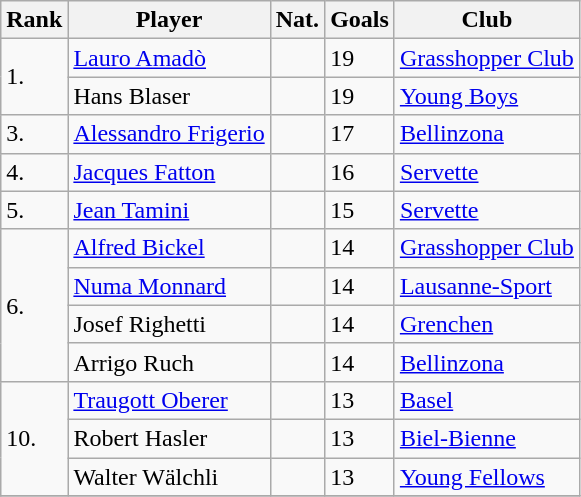<table class="wikitable sortable">
<tr>
<th>Rank</th>
<th>Player</th>
<th>Nat.</th>
<th>Goals</th>
<th>Club</th>
</tr>
<tr>
<td rowspan=2>1.</td>
<td><a href='#'>Lauro Amadò</a></td>
<td></td>
<td>19</td>
<td><a href='#'>Grasshopper Club</a></td>
</tr>
<tr>
<td>Hans Blaser</td>
<td></td>
<td>19</td>
<td><a href='#'>Young Boys</a></td>
</tr>
<tr>
<td>3.</td>
<td><a href='#'>Alessandro Frigerio</a></td>
<td></td>
<td>17</td>
<td><a href='#'>Bellinzona</a></td>
</tr>
<tr>
<td>4.</td>
<td><a href='#'>Jacques Fatton</a></td>
<td></td>
<td>16</td>
<td><a href='#'>Servette</a></td>
</tr>
<tr>
<td>5.</td>
<td><a href='#'>Jean Tamini</a></td>
<td></td>
<td>15</td>
<td><a href='#'>Servette</a></td>
</tr>
<tr>
<td rowspan=4>6.</td>
<td><a href='#'>Alfred Bickel</a></td>
<td></td>
<td>14</td>
<td><a href='#'>Grasshopper Club</a></td>
</tr>
<tr>
<td><a href='#'>Numa Monnard</a></td>
<td></td>
<td>14</td>
<td><a href='#'>Lausanne-Sport</a></td>
</tr>
<tr>
<td>Josef Righetti</td>
<td></td>
<td>14</td>
<td><a href='#'>Grenchen</a></td>
</tr>
<tr>
<td>Arrigo Ruch</td>
<td></td>
<td>14</td>
<td><a href='#'>Bellinzona</a></td>
</tr>
<tr>
<td rowspan=3>10.</td>
<td><a href='#'>Traugott Oberer</a></td>
<td></td>
<td>13</td>
<td><a href='#'>Basel</a></td>
</tr>
<tr>
<td>Robert Hasler</td>
<td></td>
<td>13</td>
<td><a href='#'>Biel-Bienne</a></td>
</tr>
<tr>
<td>Walter Wälchli</td>
<td></td>
<td>13</td>
<td><a href='#'>Young Fellows</a></td>
</tr>
<tr>
</tr>
</table>
